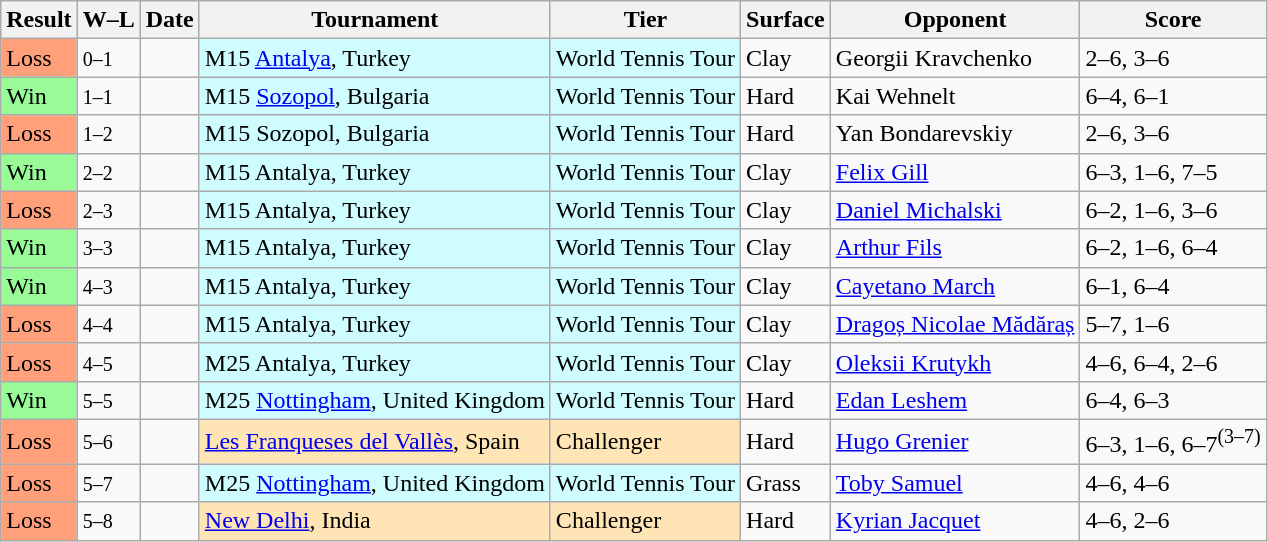<table class="sortable wikitable">
<tr>
<th>Result</th>
<th class="unsortable">W–L</th>
<th>Date</th>
<th>Tournament</th>
<th>Tier</th>
<th>Surface</th>
<th>Opponent</th>
<th class="unsortable">Score</th>
</tr>
<tr>
<td style="background:#ffa07a;">Loss</td>
<td><small>0–1</small></td>
<td></td>
<td style="background:#cffcff;">M15 <a href='#'>Antalya</a>, Turkey</td>
<td style="background:#cffcff;">World Tennis Tour</td>
<td>Clay</td>
<td> Georgii Kravchenko</td>
<td>2–6, 3–6</td>
</tr>
<tr>
<td style="background:#98fb98;">Win</td>
<td><small>1–1</small></td>
<td></td>
<td style="background:#cffcff;">M15 <a href='#'>Sozopol</a>, Bulgaria</td>
<td style="background:#cffcff;">World Tennis Tour</td>
<td>Hard</td>
<td> Kai Wehnelt</td>
<td>6–4, 6–1</td>
</tr>
<tr>
<td style="background:#ffa07a;">Loss</td>
<td><small>1–2</small></td>
<td></td>
<td style="background:#cffcff;">M15 Sozopol, Bulgaria</td>
<td style="background:#cffcff;">World Tennis Tour</td>
<td>Hard</td>
<td> Yan Bondarevskiy</td>
<td>2–6, 3–6</td>
</tr>
<tr>
<td style="background:#98fb98;">Win</td>
<td><small>2–2</small></td>
<td></td>
<td style="background:#cffcff;">M15 Antalya, Turkey</td>
<td style="background:#cffcff;">World Tennis Tour</td>
<td>Clay</td>
<td> <a href='#'>Felix Gill</a></td>
<td>6–3, 1–6, 7–5</td>
</tr>
<tr>
<td style="background:#ffa07a;">Loss</td>
<td><small>2–3</small></td>
<td></td>
<td style="background:#cffcff;">M15 Antalya, Turkey</td>
<td style="background:#cffcff;">World Tennis Tour</td>
<td>Clay</td>
<td> <a href='#'>Daniel Michalski</a></td>
<td>6–2, 1–6, 3–6</td>
</tr>
<tr>
<td style="background:#98fb98;">Win</td>
<td><small>3–3</small></td>
<td></td>
<td style="background:#cffcff;">M15 Antalya, Turkey</td>
<td style="background:#cffcff;">World Tennis Tour</td>
<td>Clay</td>
<td> <a href='#'>Arthur Fils</a></td>
<td>6–2, 1–6, 6–4</td>
</tr>
<tr>
<td style="background:#98fb98;">Win</td>
<td><small>4–3</small></td>
<td></td>
<td style="background:#cffcff;">M15 Antalya, Turkey</td>
<td style="background:#cffcff;">World Tennis Tour</td>
<td>Clay</td>
<td> <a href='#'>Cayetano March</a></td>
<td>6–1, 6–4</td>
</tr>
<tr>
<td style="background:#ffa07a;">Loss</td>
<td><small>4–4</small></td>
<td></td>
<td style="background:#cffcff;">M15 Antalya, Turkey</td>
<td style="background:#cffcff;">World Tennis Tour</td>
<td>Clay</td>
<td> <a href='#'>Dragoș Nicolae Mădăraș</a></td>
<td>5–7, 1–6</td>
</tr>
<tr>
<td style="background:#ffa07a;">Loss</td>
<td><small>4–5</small></td>
<td></td>
<td style="background:#cffcff;">M25 Antalya, Turkey</td>
<td style="background:#cffcff;">World Tennis Tour</td>
<td>Clay</td>
<td> <a href='#'>Oleksii Krutykh</a></td>
<td>4–6, 6–4, 2–6</td>
</tr>
<tr>
<td style="background:#98fb98;">Win</td>
<td><small>5–5</small></td>
<td></td>
<td style="background:#cffcff;">M25 <a href='#'>Nottingham</a>, United Kingdom</td>
<td style="background:#cffcff;">World Tennis Tour</td>
<td>Hard</td>
<td> <a href='#'>Edan Leshem</a></td>
<td>6–4, 6–3</td>
</tr>
<tr>
<td style="background:#ffa07a;">Loss</td>
<td><small>5–6</small></td>
<td><a href='#'></a></td>
<td style="background:moccasin;"><a href='#'>Les Franqueses del Vallès</a>, Spain</td>
<td style="background:moccasin;">Challenger</td>
<td>Hard</td>
<td> <a href='#'>Hugo Grenier</a></td>
<td>6–3, 1–6, 6–7<sup>(3–7)</sup></td>
</tr>
<tr>
<td style="background:#ffa07a;">Loss</td>
<td><small>5–7</small></td>
<td></td>
<td style="background:#cffcff;">M25 <a href='#'>Nottingham</a>, United Kingdom</td>
<td style="background:#cffcff;">World Tennis Tour</td>
<td>Grass</td>
<td> <a href='#'>Toby Samuel</a></td>
<td>4–6, 4–6</td>
</tr>
<tr>
<td style="background:#ffa07a;">Loss</td>
<td><small>5–8</small></td>
<td><a href='#'></a></td>
<td style="background:moccasin;"><a href='#'>New Delhi</a>, India</td>
<td style="background:moccasin;">Challenger</td>
<td>Hard</td>
<td> <a href='#'>Kyrian Jacquet</a></td>
<td>4–6, 2–6</td>
</tr>
</table>
